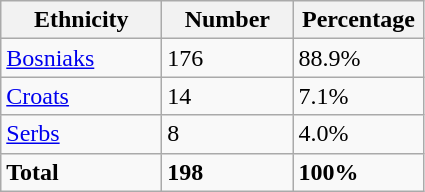<table class="wikitable">
<tr>
<th width="100px">Ethnicity</th>
<th width="80px">Number</th>
<th width="80px">Percentage</th>
</tr>
<tr>
<td><a href='#'>Bosniaks</a></td>
<td>176</td>
<td>88.9%</td>
</tr>
<tr>
<td><a href='#'>Croats</a></td>
<td>14</td>
<td>7.1%</td>
</tr>
<tr>
<td><a href='#'>Serbs</a></td>
<td>8</td>
<td>4.0%</td>
</tr>
<tr>
<td><strong>Total</strong></td>
<td><strong>198</strong></td>
<td><strong>100%</strong></td>
</tr>
</table>
